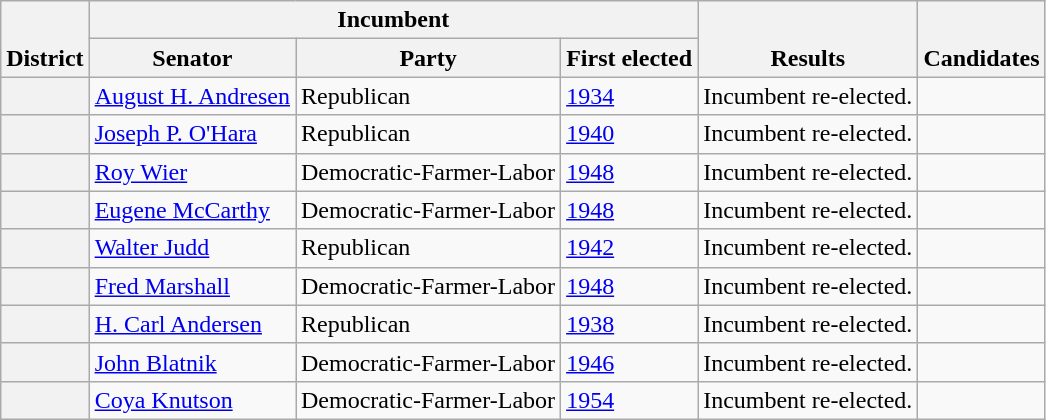<table class=wikitable>
<tr valign=bottom>
<th rowspan=2>District</th>
<th colspan=3>Incumbent</th>
<th rowspan=2>Results</th>
<th rowspan=2>Candidates</th>
</tr>
<tr>
<th>Senator</th>
<th>Party</th>
<th>First elected</th>
</tr>
<tr>
<th></th>
<td><a href='#'>August H. Andresen</a></td>
<td>Republican</td>
<td><a href='#'>1934</a></td>
<td>Incumbent re-elected.</td>
<td nowrap></td>
</tr>
<tr>
<th></th>
<td><a href='#'>Joseph P. O'Hara</a></td>
<td>Republican</td>
<td><a href='#'>1940</a></td>
<td>Incumbent re-elected.</td>
<td nowrap></td>
</tr>
<tr>
<th></th>
<td><a href='#'>Roy Wier</a></td>
<td>Democratic-Farmer-Labor</td>
<td><a href='#'>1948</a></td>
<td>Incumbent re-elected.</td>
<td nowrap></td>
</tr>
<tr>
<th></th>
<td><a href='#'>Eugene McCarthy</a></td>
<td>Democratic-Farmer-Labor</td>
<td><a href='#'>1948</a></td>
<td>Incumbent re-elected.</td>
<td nowrap></td>
</tr>
<tr>
<th></th>
<td><a href='#'>Walter Judd</a></td>
<td>Republican</td>
<td><a href='#'>1942</a></td>
<td>Incumbent re-elected.</td>
<td nowrap></td>
</tr>
<tr>
<th></th>
<td><a href='#'>Fred Marshall</a></td>
<td>Democratic-Farmer-Labor</td>
<td><a href='#'>1948</a></td>
<td>Incumbent re-elected.</td>
<td nowrap></td>
</tr>
<tr>
<th></th>
<td><a href='#'>H. Carl Andersen</a></td>
<td>Republican</td>
<td><a href='#'>1938</a></td>
<td>Incumbent re-elected.</td>
<td nowrap></td>
</tr>
<tr>
<th></th>
<td><a href='#'>John Blatnik</a></td>
<td>Democratic-Farmer-Labor</td>
<td><a href='#'>1946</a></td>
<td>Incumbent re-elected.</td>
<td nowrap></td>
</tr>
<tr>
<th></th>
<td><a href='#'>Coya Knutson</a></td>
<td>Democratic-Farmer-Labor</td>
<td><a href='#'>1954</a></td>
<td>Incumbent re-elected.</td>
<td nowrap></td>
</tr>
</table>
